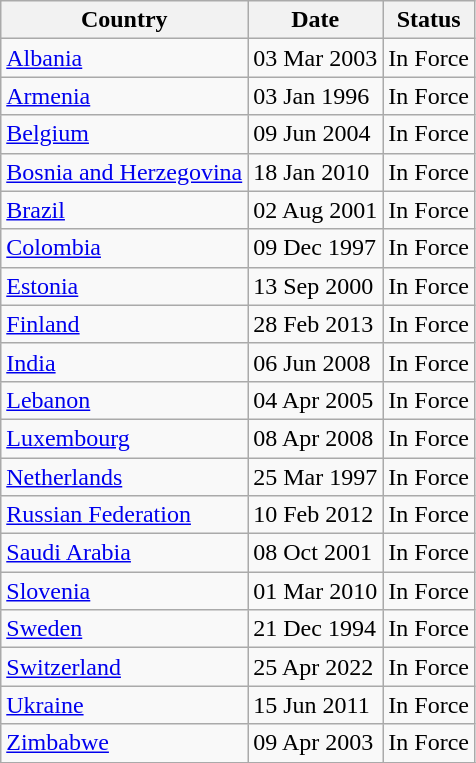<table class="wikitable">
<tr>
<th>Country</th>
<th>Date</th>
<th>Status</th>
</tr>
<tr>
<td><a href='#'>Albania</a></td>
<td>03 Mar 2003</td>
<td>In Force</td>
</tr>
<tr>
<td><a href='#'>Armenia</a></td>
<td>03 Jan 1996</td>
<td>In Force</td>
</tr>
<tr>
<td><a href='#'>Belgium</a></td>
<td>09 Jun 2004</td>
<td>In Force</td>
</tr>
<tr>
<td><a href='#'>Bosnia and Herzegovina</a></td>
<td>18 Jan 2010</td>
<td>In Force</td>
</tr>
<tr>
<td><a href='#'>Brazil</a></td>
<td>02 Aug 2001</td>
<td>In Force</td>
</tr>
<tr>
<td><a href='#'>Colombia</a></td>
<td>09 Dec 1997</td>
<td>In Force</td>
</tr>
<tr>
<td><a href='#'>Estonia</a></td>
<td>13 Sep 2000</td>
<td>In Force</td>
</tr>
<tr>
<td><a href='#'>Finland</a></td>
<td>28 Feb 2013</td>
<td>In Force</td>
</tr>
<tr>
<td><a href='#'>India</a></td>
<td>06 Jun 2008</td>
<td>In Force</td>
</tr>
<tr>
<td><a href='#'>Lebanon</a></td>
<td>04 Apr 2005</td>
<td>In Force</td>
</tr>
<tr>
<td><a href='#'>Luxembourg</a></td>
<td>08 Apr 2008</td>
<td>In Force</td>
</tr>
<tr>
<td><a href='#'>Netherlands</a></td>
<td>25 Mar 1997</td>
<td>In Force</td>
</tr>
<tr>
<td><a href='#'>Russian Federation</a></td>
<td>10 Feb 2012</td>
<td>In Force</td>
</tr>
<tr>
<td><a href='#'>Saudi Arabia</a></td>
<td>08 Oct 2001</td>
<td>In Force</td>
</tr>
<tr>
<td><a href='#'>Slovenia</a></td>
<td>01 Mar 2010</td>
<td>In Force</td>
</tr>
<tr>
<td><a href='#'>Sweden</a></td>
<td>21 Dec 1994</td>
<td>In Force</td>
</tr>
<tr>
<td><a href='#'>Switzerland</a></td>
<td>25 Apr 2022</td>
<td>In Force</td>
</tr>
<tr>
<td><a href='#'>Ukraine</a></td>
<td>15 Jun 2011</td>
<td>In Force</td>
</tr>
<tr>
<td><a href='#'>Zimbabwe</a></td>
<td>09 Apr 2003</td>
<td>In Force</td>
</tr>
<tr>
</tr>
</table>
